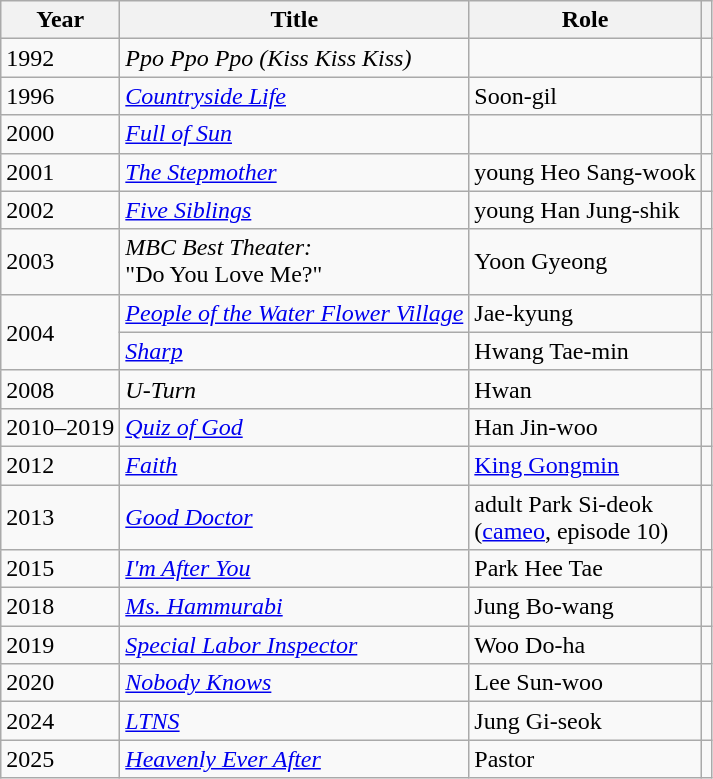<table class="wikitable">
<tr>
<th>Year</th>
<th>Title</th>
<th>Role</th>
<th></th>
</tr>
<tr>
<td>1992</td>
<td><em>Ppo Ppo Ppo (Kiss Kiss Kiss)</em></td>
<td></td>
<td></td>
</tr>
<tr>
<td>1996</td>
<td><em><a href='#'>Countryside Life</a></em></td>
<td>Soon-gil</td>
<td></td>
</tr>
<tr>
<td>2000</td>
<td><em><a href='#'>Full of Sun</a></em></td>
<td></td>
<td></td>
</tr>
<tr>
<td>2001</td>
<td><em><a href='#'>The Stepmother</a></em></td>
<td>young Heo Sang-wook</td>
<td></td>
</tr>
<tr>
<td>2002</td>
<td><em><a href='#'>Five Siblings</a></em></td>
<td>young Han Jung-shik</td>
<td></td>
</tr>
<tr>
<td>2003</td>
<td><em>MBC Best Theater:</em> <br>"Do You Love Me?" </td>
<td>Yoon Gyeong</td>
<td></td>
</tr>
<tr>
<td rowspan=2>2004</td>
<td><em><a href='#'>People of the Water Flower Village</a></em></td>
<td>Jae-kyung</td>
<td></td>
</tr>
<tr>
<td><em><a href='#'>Sharp</a></em></td>
<td>Hwang Tae-min</td>
<td></td>
</tr>
<tr>
<td>2008</td>
<td><em>U-Turn</em></td>
<td>Hwan</td>
<td></td>
</tr>
<tr>
<td>2010–2019</td>
<td><em><a href='#'>Quiz of God</a></em></td>
<td>Han Jin-woo</td>
<td></td>
</tr>
<tr>
<td>2012</td>
<td><em><a href='#'>Faith</a></em></td>
<td><a href='#'>King Gongmin</a></td>
<td></td>
</tr>
<tr>
<td>2013</td>
<td><em><a href='#'>Good Doctor</a></em></td>
<td>adult Park Si-deok<br>(<a href='#'>cameo</a>, episode 10)</td>
<td></td>
</tr>
<tr>
<td>2015</td>
<td><em><a href='#'>I'm After You</a></em></td>
<td>Park Hee Tae</td>
<td></td>
</tr>
<tr>
<td>2018</td>
<td><em><a href='#'>Ms. Hammurabi</a></em></td>
<td>Jung Bo-wang</td>
<td></td>
</tr>
<tr>
<td>2019</td>
<td><em><a href='#'>Special Labor Inspector</a></em></td>
<td>Woo Do-ha</td>
<td></td>
</tr>
<tr>
<td>2020</td>
<td><em><a href='#'>Nobody Knows</a></em></td>
<td>Lee Sun-woo</td>
<td></td>
</tr>
<tr>
<td>2024</td>
<td><em><a href='#'>LTNS</a></em></td>
<td>Jung Gi-seok</td>
<td></td>
</tr>
<tr>
<td>2025</td>
<td><em><a href='#'>Heavenly Ever After</a></em></td>
<td>Pastor</td>
<td></td>
</tr>
</table>
